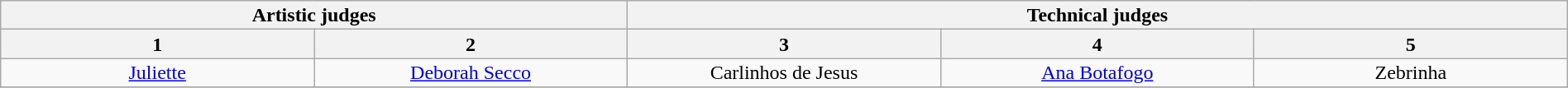<table class="wikitable" style="font-size:100%; line-height:16px; text-align:center" width="100%">
<tr>
<th colspan=2>Artistic judges</th>
<th colspan=3>Technical judges</th>
</tr>
<tr>
<th width="20.0%">1</th>
<th width="20.0%">2</th>
<th width="20.0%">3</th>
<th width="20.0%">4</th>
<th width="20.0%">5</th>
</tr>
<tr>
<td><a href='#'>Juliette</a></td>
<td><a href='#'>Deborah Secco</a></td>
<td>Carlinhos de Jesus</td>
<td><a href='#'>Ana Botafogo</a></td>
<td>Zebrinha</td>
</tr>
<tr>
</tr>
</table>
